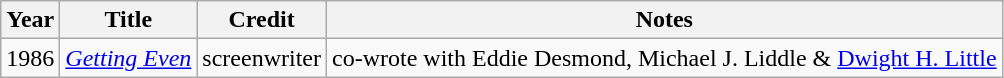<table class="wikitable sortable">
<tr>
<th>Year</th>
<th>Title</th>
<th>Credit</th>
<th>Notes</th>
</tr>
<tr>
<td>1986</td>
<td><em><a href='#'>Getting Even</a></em></td>
<td>screenwriter</td>
<td>co-wrote with Eddie Desmond, Michael J. Liddle & <a href='#'>Dwight H. Little</a></td>
</tr>
</table>
